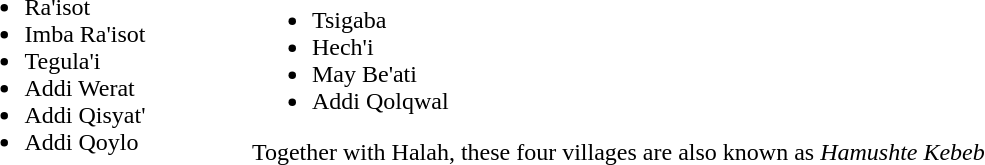<table>
<tr>
<td><br><ul><li>Ra'isot</li><li>Imba Ra'isot</li><li>Tegula'i</li><li>Addi Werat</li><li>Addi Qisyat'</li><li>Addi Qoylo</li></ul></td>
<td WIDTH="63"></td>
<td><br><ul><li>Tsigaba</li><li>Hech'i</li><li>May Be'ati</li><li>Addi Qolqwal</li></ul>Together with Halah, these four villages are also known as <em>Hamushte Kebeb</em></td>
</tr>
</table>
